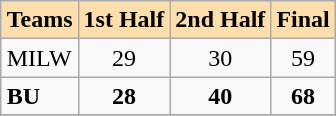<table class="wikitable" align=right>
<tr bgcolor=#ffdead align=center>
<td><strong>Teams</strong></td>
<td><strong>1st Half</strong></td>
<td><strong>2nd Half</strong></td>
<td><strong>Final</strong></td>
</tr>
<tr>
<td>MILW</td>
<td align=center>29</td>
<td align=center>30</td>
<td align=center>59</td>
</tr>
<tr>
<td><strong>BU</strong></td>
<td align=center><strong>28</strong></td>
<td align=center><strong>40</strong></td>
<td align=center><strong>68</strong></td>
</tr>
<tr>
</tr>
</table>
